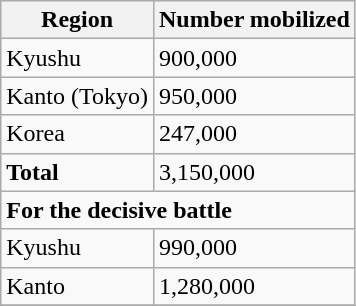<table class="wikitable plainrowheaders">
<tr>
<th scope="col">Region</th>
<th scope="col">Number mobilized</th>
</tr>
<tr>
<td>Kyushu</td>
<td>900,000</td>
</tr>
<tr>
<td>Kanto (Tokyo)</td>
<td>950,000</td>
</tr>
<tr>
<td>Korea</td>
<td>247,000</td>
</tr>
<tr>
<td><strong>Total</strong></td>
<td>3,150,000</td>
</tr>
<tr>
<td colspan="2"><strong>For the decisive battle</strong></td>
</tr>
<tr>
<td>Kyushu</td>
<td>990,000</td>
</tr>
<tr>
<td>Kanto</td>
<td>1,280,000</td>
</tr>
<tr>
</tr>
</table>
